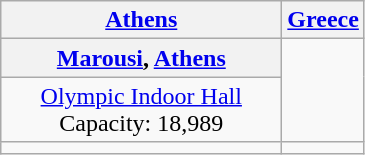<table class="wikitable" style="text-align:center;">
<tr>
<th><a href='#'>Athens</a></th>
<th><a href='#'>Greece</a></th>
</tr>
<tr>
<th width=180><a href='#'>Marousi</a>, <a href='#'>Athens</a></th>
<td rowspan=2></td>
</tr>
<tr>
<td><a href='#'>Olympic Indoor Hall</a><br>Capacity: 18,989</td>
</tr>
<tr>
<td></td>
</tr>
</table>
